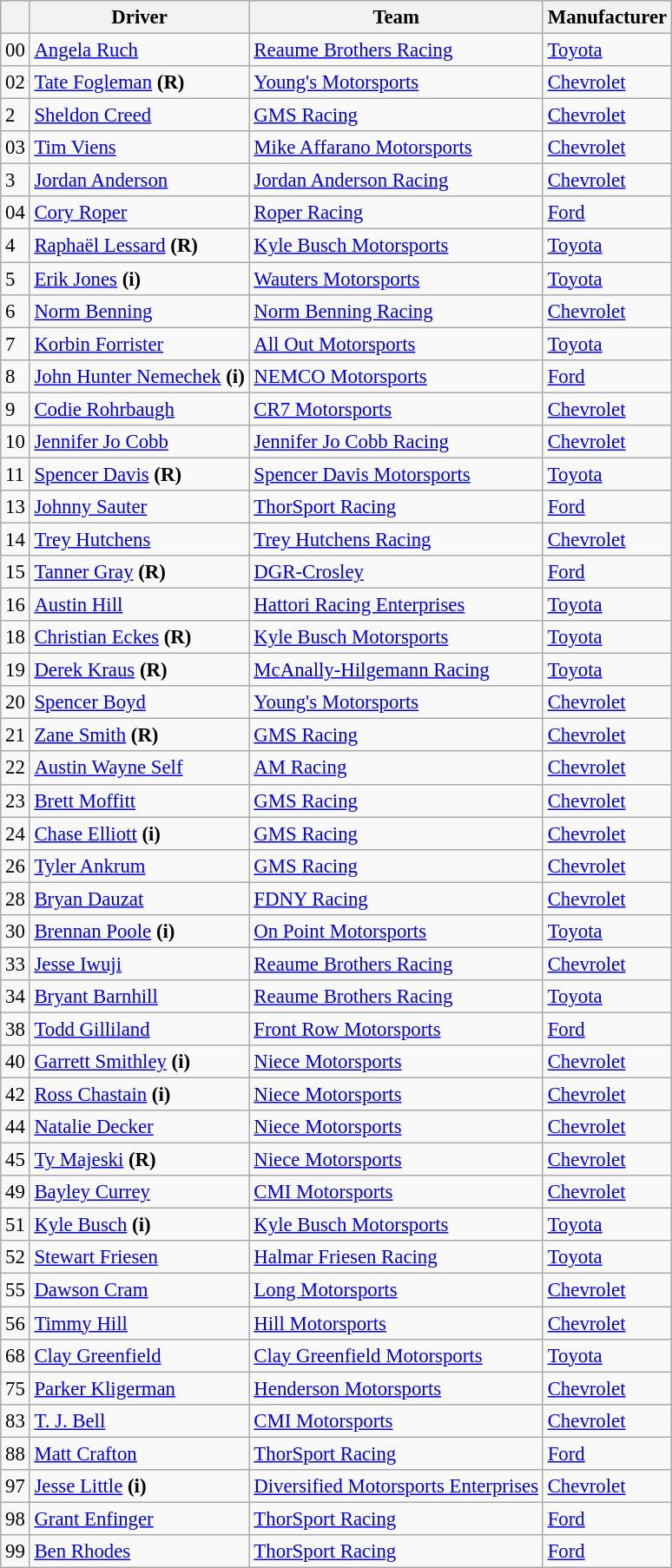<table class="wikitable" style="font-size:95%">
<tr>
<th></th>
<th>Driver</th>
<th>Team</th>
<th>Manufacturer</th>
</tr>
<tr>
<td>00</td>
<td><a href='#'>Angela Ruch</a></td>
<td><a href='#'>Reaume Brothers Racing</a></td>
<td><a href='#'>Toyota</a></td>
</tr>
<tr>
<td>02</td>
<td><a href='#'>Tate Fogleman</a> <strong>(R)</strong></td>
<td><a href='#'>Young's Motorsports</a></td>
<td><a href='#'>Chevrolet</a></td>
</tr>
<tr>
<td>2</td>
<td><a href='#'>Sheldon Creed</a></td>
<td><a href='#'>GMS Racing</a></td>
<td><a href='#'>Chevrolet</a></td>
</tr>
<tr>
<td>03</td>
<td><a href='#'>Tim Viens</a></td>
<td><a href='#'>Mike Affarano Motorsports</a></td>
<td><a href='#'>Chevrolet</a></td>
</tr>
<tr>
<td>3</td>
<td><a href='#'>Jordan Anderson</a></td>
<td><a href='#'>Jordan Anderson Racing</a></td>
<td><a href='#'>Chevrolet</a></td>
</tr>
<tr>
<td>04</td>
<td><a href='#'>Cory Roper</a></td>
<td><a href='#'>Roper Racing</a></td>
<td><a href='#'>Ford</a></td>
</tr>
<tr>
<td>4</td>
<td><a href='#'>Raphaël Lessard</a> <strong>(R)</strong></td>
<td><a href='#'>Kyle Busch Motorsports</a></td>
<td><a href='#'>Toyota</a></td>
</tr>
<tr>
<td>5</td>
<td><a href='#'>Erik Jones</a> <strong>(i)</strong></td>
<td><a href='#'>Wauters Motorsports</a></td>
<td><a href='#'>Toyota</a></td>
</tr>
<tr>
<td>6</td>
<td><a href='#'>Norm Benning</a></td>
<td><a href='#'>Norm Benning Racing</a></td>
<td><a href='#'>Chevrolet</a></td>
</tr>
<tr>
<td>7</td>
<td><a href='#'>Korbin Forrister</a></td>
<td><a href='#'>All Out Motorsports</a></td>
<td><a href='#'>Toyota</a></td>
</tr>
<tr>
<td>8</td>
<td><a href='#'>John Hunter Nemechek</a> <strong>(i)</strong></td>
<td><a href='#'>NEMCO Motorsports</a></td>
<td><a href='#'>Ford</a></td>
</tr>
<tr>
<td>9</td>
<td><a href='#'>Codie Rohrbaugh</a></td>
<td><a href='#'>CR7 Motorsports</a></td>
<td><a href='#'>Chevrolet</a></td>
</tr>
<tr>
<td>10</td>
<td><a href='#'>Jennifer Jo Cobb</a></td>
<td><a href='#'>Jennifer Jo Cobb Racing</a></td>
<td><a href='#'>Chevrolet</a></td>
</tr>
<tr>
<td>11</td>
<td><a href='#'>Spencer Davis</a> <strong>(R)</strong></td>
<td><a href='#'>Spencer Davis Motorsports</a></td>
<td><a href='#'>Toyota</a></td>
</tr>
<tr>
<td>13</td>
<td><a href='#'>Johnny Sauter</a></td>
<td><a href='#'>ThorSport Racing</a></td>
<td><a href='#'>Ford</a></td>
</tr>
<tr>
<td>14</td>
<td><a href='#'>Trey Hutchens</a></td>
<td><a href='#'>Trey Hutchens Racing</a></td>
<td><a href='#'>Chevrolet</a></td>
</tr>
<tr>
<td>15</td>
<td><a href='#'>Tanner Gray</a> <strong>(R)</strong></td>
<td><a href='#'>DGR-Crosley</a></td>
<td><a href='#'>Ford</a></td>
</tr>
<tr>
<td>16</td>
<td><a href='#'>Austin Hill</a></td>
<td><a href='#'>Hattori Racing Enterprises</a></td>
<td><a href='#'>Toyota</a></td>
</tr>
<tr>
<td>18</td>
<td><a href='#'>Christian Eckes</a> <strong>(R)</strong></td>
<td><a href='#'>Kyle Busch Motorsports</a></td>
<td><a href='#'>Toyota</a></td>
</tr>
<tr>
<td>19</td>
<td><a href='#'>Derek Kraus</a> <strong>(R)</strong></td>
<td><a href='#'>McAnally-Hilgemann Racing</a></td>
<td><a href='#'>Toyota</a></td>
</tr>
<tr>
<td>20</td>
<td><a href='#'>Spencer Boyd</a></td>
<td><a href='#'>Young's Motorsports</a></td>
<td><a href='#'>Chevrolet</a></td>
</tr>
<tr>
<td>21</td>
<td><a href='#'>Zane Smith</a> <strong>(R)</strong></td>
<td><a href='#'>GMS Racing</a></td>
<td><a href='#'>Chevrolet</a></td>
</tr>
<tr>
<td>22</td>
<td><a href='#'>Austin Wayne Self</a></td>
<td><a href='#'>AM Racing</a></td>
<td><a href='#'>Chevrolet</a></td>
</tr>
<tr>
<td>23</td>
<td><a href='#'>Brett Moffitt</a></td>
<td><a href='#'>GMS Racing</a></td>
<td><a href='#'>Chevrolet</a></td>
</tr>
<tr>
<td>24</td>
<td><a href='#'>Chase Elliott</a> <strong>(i)</strong></td>
<td><a href='#'>GMS Racing</a></td>
<td><a href='#'>Chevrolet</a></td>
</tr>
<tr>
<td>26</td>
<td><a href='#'>Tyler Ankrum</a></td>
<td><a href='#'>GMS Racing</a></td>
<td><a href='#'>Chevrolet</a></td>
</tr>
<tr>
<td>28</td>
<td><a href='#'>Bryan Dauzat</a></td>
<td><a href='#'>FDNY Racing</a></td>
<td><a href='#'>Chevrolet</a></td>
</tr>
<tr>
<td>30</td>
<td><a href='#'>Brennan Poole</a> <strong>(i)</strong></td>
<td><a href='#'>On Point Motorsports</a></td>
<td><a href='#'>Toyota</a></td>
</tr>
<tr>
<td>33</td>
<td><a href='#'>Jesse Iwuji</a></td>
<td><a href='#'>Reaume Brothers Racing</a></td>
<td><a href='#'>Chevrolet</a></td>
</tr>
<tr>
<td>34</td>
<td><a href='#'>Bryant Barnhill</a></td>
<td><a href='#'>Reaume Brothers Racing</a></td>
<td><a href='#'>Toyota</a></td>
</tr>
<tr>
<td>38</td>
<td><a href='#'>Todd Gilliland</a></td>
<td><a href='#'>Front Row Motorsports</a></td>
<td><a href='#'>Ford</a></td>
</tr>
<tr>
<td>40</td>
<td><a href='#'>Garrett Smithley</a> <strong>(i)</strong></td>
<td><a href='#'>Niece Motorsports</a></td>
<td><a href='#'>Chevrolet</a></td>
</tr>
<tr>
<td>42</td>
<td><a href='#'>Ross Chastain</a> <strong>(i)</strong></td>
<td><a href='#'>Niece Motorsports</a></td>
<td><a href='#'>Chevrolet</a></td>
</tr>
<tr>
<td>44</td>
<td><a href='#'>Natalie Decker</a></td>
<td><a href='#'>Niece Motorsports</a></td>
<td><a href='#'>Chevrolet</a></td>
</tr>
<tr>
<td>45</td>
<td><a href='#'>Ty Majeski</a> <strong>(R)</strong></td>
<td><a href='#'>Niece Motorsports</a></td>
<td><a href='#'>Chevrolet</a></td>
</tr>
<tr>
<td>49</td>
<td><a href='#'>Bayley Currey</a></td>
<td><a href='#'>CMI Motorsports</a></td>
<td><a href='#'>Chevrolet</a></td>
</tr>
<tr>
<td>51</td>
<td><a href='#'>Kyle Busch</a> <strong>(i)</strong></td>
<td><a href='#'>Kyle Busch Motorsports</a></td>
<td><a href='#'>Toyota</a></td>
</tr>
<tr>
<td>52</td>
<td><a href='#'>Stewart Friesen</a></td>
<td><a href='#'>Halmar Friesen Racing</a></td>
<td><a href='#'>Toyota</a></td>
</tr>
<tr>
<td>55</td>
<td><a href='#'>Dawson Cram</a></td>
<td><a href='#'>Long Motorsports</a></td>
<td><a href='#'>Chevrolet</a></td>
</tr>
<tr>
<td>56</td>
<td><a href='#'>Timmy Hill</a></td>
<td><a href='#'>Hill Motorsports</a></td>
<td><a href='#'>Chevrolet</a></td>
</tr>
<tr>
<td>68</td>
<td><a href='#'>Clay Greenfield</a></td>
<td><a href='#'>Clay Greenfield Motorsports</a></td>
<td><a href='#'>Toyota</a></td>
</tr>
<tr>
<td>75</td>
<td><a href='#'>Parker Kligerman</a></td>
<td><a href='#'>Henderson Motorsports</a></td>
<td><a href='#'>Chevrolet</a></td>
</tr>
<tr>
<td>83</td>
<td><a href='#'>T. J. Bell</a></td>
<td><a href='#'>CMI Motorsports</a></td>
<td><a href='#'>Chevrolet</a></td>
</tr>
<tr>
<td>88</td>
<td><a href='#'>Matt Crafton</a></td>
<td><a href='#'>ThorSport Racing</a></td>
<td><a href='#'>Ford</a></td>
</tr>
<tr>
<td>97</td>
<td><a href='#'>Jesse Little</a> <strong>(i)</strong></td>
<td><a href='#'>Diversified Motorsports Enterprises</a></td>
<td><a href='#'>Chevrolet</a></td>
</tr>
<tr>
<td>98</td>
<td><a href='#'>Grant Enfinger</a></td>
<td><a href='#'>ThorSport Racing</a></td>
<td><a href='#'>Ford</a></td>
</tr>
<tr>
<td>99</td>
<td><a href='#'>Ben Rhodes</a></td>
<td><a href='#'>ThorSport Racing</a></td>
<td><a href='#'>Ford</a></td>
</tr>
</table>
